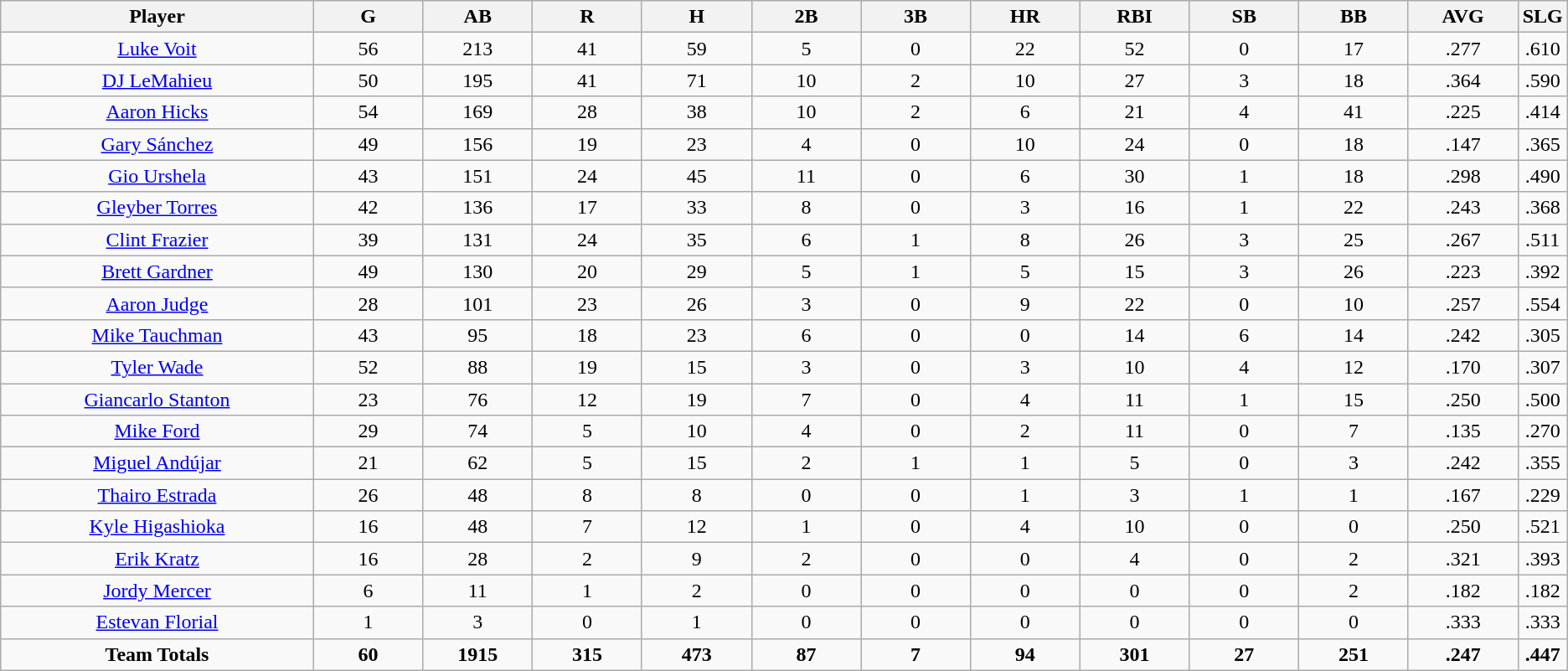<table class=wikitable style="text-align:center">
<tr>
<th bgcolor=#DDDDFF; width="20%">Player</th>
<th bgcolor=#DDDDFF; width="7%">G</th>
<th bgcolor=#DDDDFF; width="7%">AB</th>
<th bgcolor=#DDDDFF; width="7%">R</th>
<th bgcolor=#DDDDFF; width="7%">H</th>
<th bgcolor=#DDDDFF; width="7%">2B</th>
<th bgcolor=#DDDDFF; width="7%">3B</th>
<th bgcolor=#DDDDFF; width="7%">HR</th>
<th bgcolor=#DDDDFF; width="7%">RBI</th>
<th bgcolor=#DDDDFF; width="7%">SB</th>
<th bgcolor=#DDDDFF; width="7%">BB</th>
<th bgcolor=#DDDDFF; width="7%">AVG</th>
<th bgcolor=#DDDDFF; width="7%">SLG</th>
</tr>
<tr>
<td><a href='#'>Luke Voit</a></td>
<td>56</td>
<td>213</td>
<td>41</td>
<td>59</td>
<td>5</td>
<td>0</td>
<td>22</td>
<td>52</td>
<td>0</td>
<td>17</td>
<td>.277</td>
<td>.610</td>
</tr>
<tr>
<td><a href='#'>DJ LeMahieu</a></td>
<td>50</td>
<td>195</td>
<td>41</td>
<td>71</td>
<td>10</td>
<td>2</td>
<td>10</td>
<td>27</td>
<td>3</td>
<td>18</td>
<td>.364</td>
<td>.590</td>
</tr>
<tr>
<td><a href='#'>Aaron Hicks</a></td>
<td>54</td>
<td>169</td>
<td>28</td>
<td>38</td>
<td>10</td>
<td>2</td>
<td>6</td>
<td>21</td>
<td>4</td>
<td>41</td>
<td>.225</td>
<td>.414</td>
</tr>
<tr>
<td><a href='#'>Gary Sánchez</a></td>
<td>49</td>
<td>156</td>
<td>19</td>
<td>23</td>
<td>4</td>
<td>0</td>
<td>10</td>
<td>24</td>
<td>0</td>
<td>18</td>
<td>.147</td>
<td>.365</td>
</tr>
<tr>
<td><a href='#'>Gio Urshela</a></td>
<td>43</td>
<td>151</td>
<td>24</td>
<td>45</td>
<td>11</td>
<td>0</td>
<td>6</td>
<td>30</td>
<td>1</td>
<td>18</td>
<td>.298</td>
<td>.490</td>
</tr>
<tr>
<td><a href='#'>Gleyber Torres</a></td>
<td>42</td>
<td>136</td>
<td>17</td>
<td>33</td>
<td>8</td>
<td>0</td>
<td>3</td>
<td>16</td>
<td>1</td>
<td>22</td>
<td>.243</td>
<td>.368</td>
</tr>
<tr>
<td><a href='#'>Clint Frazier</a></td>
<td>39</td>
<td>131</td>
<td>24</td>
<td>35</td>
<td>6</td>
<td>1</td>
<td>8</td>
<td>26</td>
<td>3</td>
<td>25</td>
<td>.267</td>
<td>.511</td>
</tr>
<tr>
<td><a href='#'>Brett Gardner</a></td>
<td>49</td>
<td>130</td>
<td>20</td>
<td>29</td>
<td>5</td>
<td>1</td>
<td>5</td>
<td>15</td>
<td>3</td>
<td>26</td>
<td>.223</td>
<td>.392</td>
</tr>
<tr>
<td><a href='#'>Aaron Judge</a></td>
<td>28</td>
<td>101</td>
<td>23</td>
<td>26</td>
<td>3</td>
<td>0</td>
<td>9</td>
<td>22</td>
<td>0</td>
<td>10</td>
<td>.257</td>
<td>.554</td>
</tr>
<tr>
<td><a href='#'>Mike Tauchman</a></td>
<td>43</td>
<td>95</td>
<td>18</td>
<td>23</td>
<td>6</td>
<td>0</td>
<td>0</td>
<td>14</td>
<td>6</td>
<td>14</td>
<td>.242</td>
<td>.305</td>
</tr>
<tr>
<td><a href='#'>Tyler Wade</a></td>
<td>52</td>
<td>88</td>
<td>19</td>
<td>15</td>
<td>3</td>
<td>0</td>
<td>3</td>
<td>10</td>
<td>4</td>
<td>12</td>
<td>.170</td>
<td>.307</td>
</tr>
<tr>
<td><a href='#'>Giancarlo Stanton</a></td>
<td>23</td>
<td>76</td>
<td>12</td>
<td>19</td>
<td>7</td>
<td>0</td>
<td>4</td>
<td>11</td>
<td>1</td>
<td>15</td>
<td>.250</td>
<td>.500</td>
</tr>
<tr>
<td><a href='#'>Mike Ford</a></td>
<td>29</td>
<td>74</td>
<td>5</td>
<td>10</td>
<td>4</td>
<td>0</td>
<td>2</td>
<td>11</td>
<td>0</td>
<td>7</td>
<td>.135</td>
<td>.270</td>
</tr>
<tr>
<td><a href='#'>Miguel Andújar</a></td>
<td>21</td>
<td>62</td>
<td>5</td>
<td>15</td>
<td>2</td>
<td>1</td>
<td>1</td>
<td>5</td>
<td>0</td>
<td>3</td>
<td>.242</td>
<td>.355</td>
</tr>
<tr>
<td><a href='#'>Thairo Estrada</a></td>
<td>26</td>
<td>48</td>
<td>8</td>
<td>8</td>
<td>0</td>
<td>0</td>
<td>1</td>
<td>3</td>
<td>1</td>
<td>1</td>
<td>.167</td>
<td>.229</td>
</tr>
<tr>
<td><a href='#'>Kyle Higashioka</a></td>
<td>16</td>
<td>48</td>
<td>7</td>
<td>12</td>
<td>1</td>
<td>0</td>
<td>4</td>
<td>10</td>
<td>0</td>
<td>0</td>
<td>.250</td>
<td>.521</td>
</tr>
<tr>
<td><a href='#'>Erik Kratz</a></td>
<td>16</td>
<td>28</td>
<td>2</td>
<td>9</td>
<td>2</td>
<td>0</td>
<td>0</td>
<td>4</td>
<td>0</td>
<td>2</td>
<td>.321</td>
<td>.393</td>
</tr>
<tr>
<td><a href='#'>Jordy Mercer</a></td>
<td>6</td>
<td>11</td>
<td>1</td>
<td>2</td>
<td>0</td>
<td>0</td>
<td>0</td>
<td>0</td>
<td>0</td>
<td>2</td>
<td>.182</td>
<td>.182</td>
</tr>
<tr>
<td><a href='#'>Estevan Florial</a></td>
<td>1</td>
<td>3</td>
<td>0</td>
<td>1</td>
<td>0</td>
<td>0</td>
<td>0</td>
<td>0</td>
<td>0</td>
<td>0</td>
<td>.333</td>
<td>.333</td>
</tr>
<tr>
<td><strong>Team Totals</strong></td>
<td><strong>60</strong></td>
<td><strong>1915</strong></td>
<td><strong>315</strong></td>
<td><strong>473</strong></td>
<td><strong>87</strong></td>
<td><strong>7</strong></td>
<td><strong>94</strong></td>
<td><strong>301</strong></td>
<td><strong>27</strong></td>
<td><strong>251</strong></td>
<td><strong>.247</strong></td>
<td><strong>.447</strong></td>
</tr>
</table>
